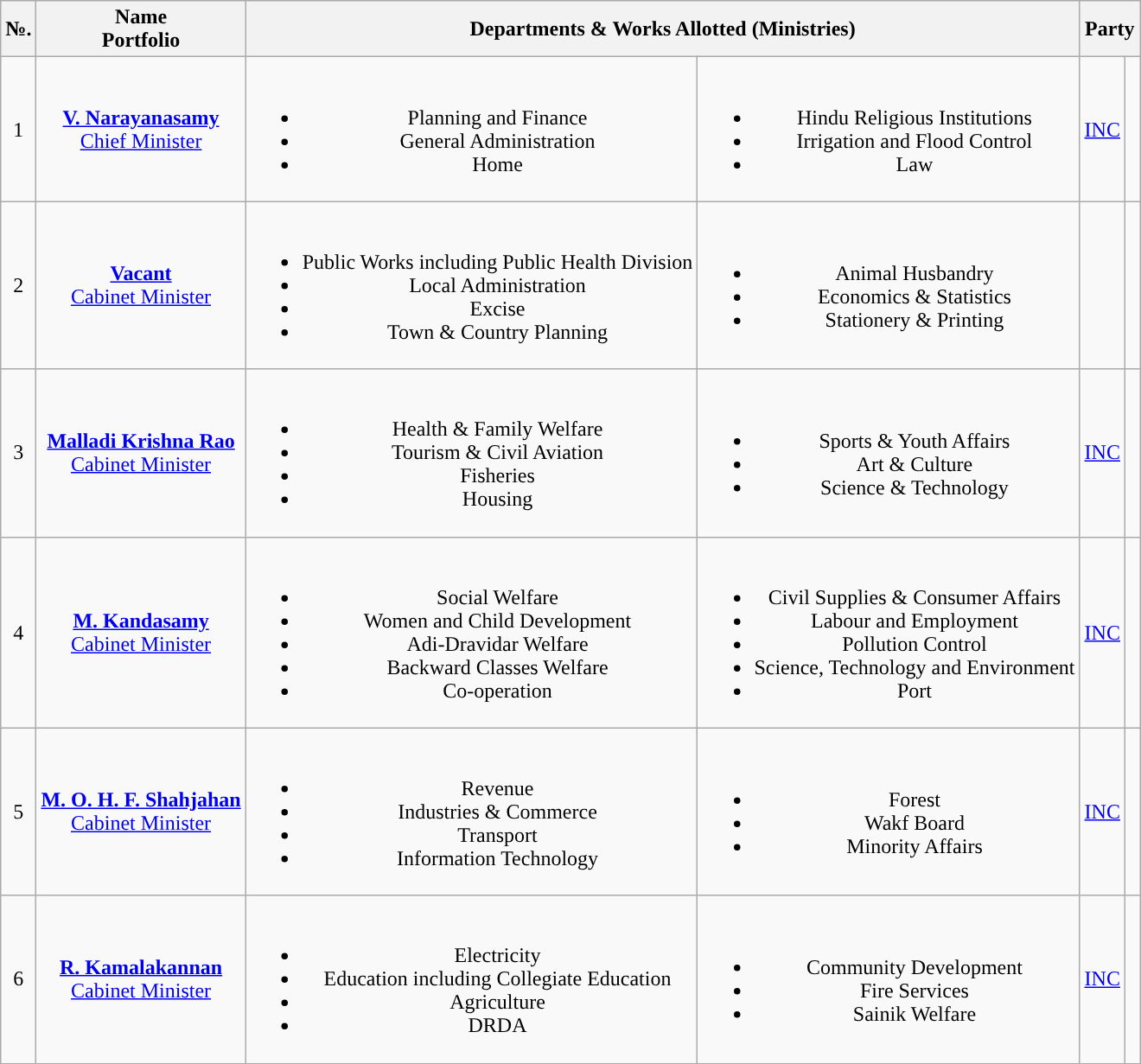<table class="wikitable sortable">
<tr>
<th>№.</th>
<th>Name<br>Portfolio<br></th>
<th colspan=2>Departments & Works Allotted (Ministries)</th>
<th colspan="2" scope="col">Party</th>
</tr>
<tr style="text-align:center">
<td>1</td>
<td><strong><a href='#'>V. Narayanasamy</a></strong><br><a href='#'>Chief Minister</a><br></td>
<td><br><ul><li>Planning and Finance</li><li>General Administration</li><li>Home</li></ul></td>
<td><br><ul><li>Hindu Religious Institutions</li><li>Irrigation and Flood Control</li><li>Law</li></ul></td>
<td><a href='#'>INC</a></td>
<td width="4px"></td>
</tr>
<tr style="text-align:center">
<td>2</td>
<td><strong><a href='#'>Vacant</a></strong><br><a href='#'>Cabinet Minister</a><br></td>
<td><br><ul><li>Public Works including Public Health Division</li><li>Local Administration</li><li>Excise</li><li>Town & Country Planning</li></ul></td>
<td><br><ul><li>Animal Husbandry</li><li>Economics & Statistics</li><li>Stationery & Printing</li></ul></td>
<td></td>
<td></td>
</tr>
<tr style="text-align:center">
<td>3</td>
<td><strong><a href='#'>Malladi Krishna Rao</a></strong><br><a href='#'>Cabinet Minister</a><br></td>
<td><br><ul><li>Health & Family Welfare</li><li>Tourism & Civil Aviation</li><li>Fisheries</li><li>Housing</li></ul></td>
<td><br><ul><li>Sports & Youth Affairs</li><li>Art & Culture</li><li>Science & Technology</li></ul></td>
<td><a href='#'>INC</a></td>
<td width="4px"></td>
</tr>
<tr style="text-align:center">
<td>4</td>
<td><strong><a href='#'>M. Kandasamy</a></strong><br><a href='#'>Cabinet Minister</a><br></td>
<td><br><ul><li>Social Welfare</li><li>Women and Child Development</li><li>Adi-Dravidar Welfare</li><li>Backward Classes Welfare</li><li>Co-operation</li></ul></td>
<td><br><ul><li>Civil Supplies & Consumer Affairs</li><li>Labour and Employment</li><li>Pollution Control</li><li>Science, Technology and Environment</li><li>Port</li></ul></td>
<td><a href='#'>INC</a></td>
<td width="4px"></td>
</tr>
<tr style="text-align:center">
<td>5</td>
<td><strong><a href='#'>M. O. H. F. Shahjahan</a></strong><br><a href='#'>Cabinet Minister</a><br></td>
<td><br><ul><li>Revenue</li><li>Industries & Commerce</li><li>Transport</li><li>Information Technology</li></ul></td>
<td><br><ul><li>Forest</li><li>Wakf Board</li><li>Minority Affairs</li></ul></td>
<td><a href='#'>INC</a></td>
<td width="4px"></td>
</tr>
<tr style="text-align:center">
<td>6</td>
<td><strong><a href='#'>R. Kamalakannan</a></strong><br><a href='#'>Cabinet Minister</a><br></td>
<td><br><ul><li>Electricity</li><li>Education including Collegiate Education</li><li>Agriculture</li><li>DRDA</li></ul></td>
<td><br><ul><li>Community Development</li><li>Fire Services</li><li>Sainik Welfare</li></ul></td>
<td><a href='#'>INC</a></td>
<td width="4px"></td>
</tr>
</table>
